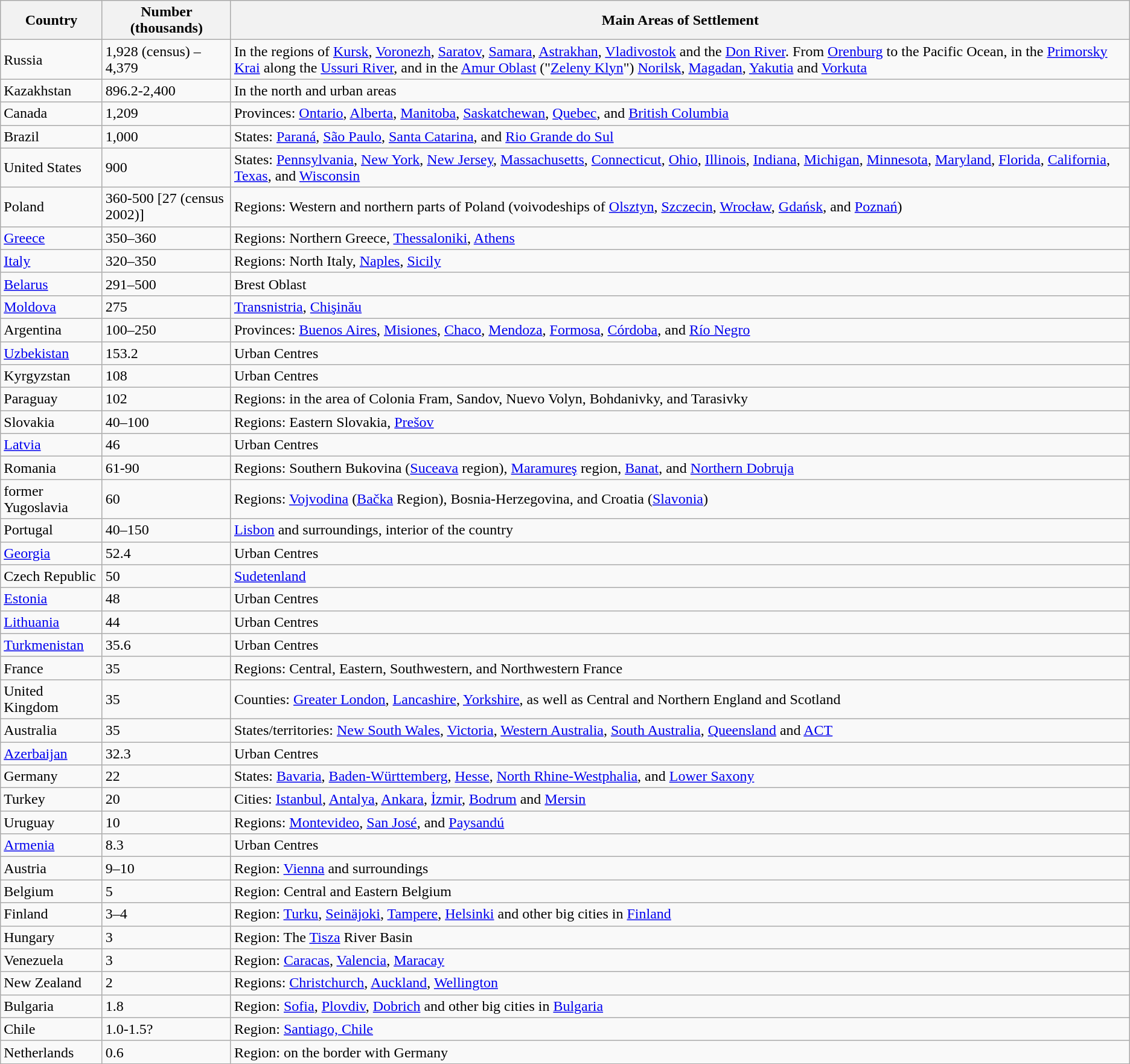<table class="wikitable sortable">
<tr>
<th>Country</th>
<th>Number (thousands)</th>
<th>Main Areas of Settlement</th>
</tr>
<tr>
<td>Russia</td>
<td>1,928 (census) – 4,379</td>
<td>In the regions of <a href='#'>Kursk</a>, <a href='#'>Voronezh</a>, <a href='#'>Saratov</a>, <a href='#'>Samara</a>, <a href='#'>Astrakhan</a>, <a href='#'>Vladivostok</a> and the <a href='#'>Don River</a>. From <a href='#'>Orenburg</a> to the Pacific Ocean, in the <a href='#'>Primorsky Krai</a> along the <a href='#'>Ussuri River</a>, and in the <a href='#'>Amur Oblast</a> ("<a href='#'>Zeleny Klyn</a>") <a href='#'>Norilsk</a>, <a href='#'>Magadan</a>, <a href='#'>Yakutia</a> and <a href='#'>Vorkuta</a></td>
</tr>
<tr>
<td>Kazakhstan</td>
<td>896.2-2,400</td>
<td>In the north and urban areas</td>
</tr>
<tr>
<td>Canada</td>
<td>1,209</td>
<td>Provinces: <a href='#'>Ontario</a>, <a href='#'>Alberta</a>, <a href='#'>Manitoba</a>, <a href='#'>Saskatchewan</a>, <a href='#'>Quebec</a>, and <a href='#'>British Columbia</a></td>
</tr>
<tr>
<td>Brazil</td>
<td>1,000</td>
<td>States: <a href='#'>Paraná</a>, <a href='#'>São Paulo</a>, <a href='#'>Santa Catarina</a>, and <a href='#'>Rio Grande do Sul</a></td>
</tr>
<tr>
<td>United States</td>
<td>900</td>
<td>States: <a href='#'>Pennsylvania</a>, <a href='#'>New York</a>, <a href='#'>New Jersey</a>, <a href='#'>Massachusetts</a>, <a href='#'>Connecticut</a>, <a href='#'>Ohio</a>, <a href='#'>Illinois</a>, <a href='#'>Indiana</a>, <a href='#'>Michigan</a>, <a href='#'>Minnesota</a>, <a href='#'>Maryland</a>, <a href='#'>Florida</a>, <a href='#'>California</a>, <a href='#'>Texas</a>, and <a href='#'>Wisconsin</a></td>
</tr>
<tr>
<td>Poland</td>
<td>360-500 [27 (census 2002)]</td>
<td>Regions: Western and northern parts of Poland (voivodeships of <a href='#'>Olsztyn</a>, <a href='#'>Szczecin</a>, <a href='#'>Wrocław</a>, <a href='#'>Gdańsk</a>, and <a href='#'>Poznań</a>)</td>
</tr>
<tr>
<td><a href='#'>Greece</a></td>
<td>350–360</td>
<td>Regions: Northern Greece, <a href='#'>Thessaloniki</a>, <a href='#'>Athens</a></td>
</tr>
<tr>
<td><a href='#'>Italy</a></td>
<td>320–350</td>
<td>Regions: North Italy, <a href='#'>Naples</a>, <a href='#'>Sicily</a></td>
</tr>
<tr>
<td><a href='#'>Belarus</a></td>
<td>291–500</td>
<td>Brest Oblast</td>
</tr>
<tr>
<td><a href='#'>Moldova</a></td>
<td>275</td>
<td><a href='#'>Transnistria</a>, <a href='#'>Chişinău</a></td>
</tr>
<tr>
<td>Argentina</td>
<td>100–250</td>
<td>Provinces: <a href='#'>Buenos Aires</a>, <a href='#'>Misiones</a>, <a href='#'>Chaco</a>, <a href='#'>Mendoza</a>, <a href='#'>Formosa</a>, <a href='#'>Córdoba</a>, and <a href='#'>Río Negro</a></td>
</tr>
<tr>
<td><a href='#'>Uzbekistan</a></td>
<td>153.2</td>
<td>Urban Centres</td>
</tr>
<tr>
<td>Kyrgyzstan</td>
<td>108</td>
<td>Urban Centres</td>
</tr>
<tr>
<td>Paraguay</td>
<td>102</td>
<td>Regions: in the area of Colonia Fram, Sandov, Nuevo Volyn, Bohdanivky, and Tarasivky</td>
</tr>
<tr>
<td>Slovakia</td>
<td>40–100</td>
<td>Regions: Eastern Slovakia, <a href='#'>Prešov</a></td>
</tr>
<tr>
<td><a href='#'>Latvia</a></td>
<td>46</td>
<td>Urban Centres</td>
</tr>
<tr>
<td>Romania</td>
<td>61-90</td>
<td>Regions: Southern Bukovina (<a href='#'>Suceava</a> region), <a href='#'>Maramureş</a> region, <a href='#'>Banat</a>, and <a href='#'>Northern Dobruja</a></td>
</tr>
<tr>
<td>former Yugoslavia</td>
<td>60</td>
<td>Regions: <a href='#'>Vojvodina</a> (<a href='#'>Bačka</a> Region), Bosnia-Herzegovina, and Croatia (<a href='#'>Slavonia</a>)</td>
</tr>
<tr>
<td>Portugal</td>
<td>40–150</td>
<td><a href='#'>Lisbon</a> and surroundings, interior of the country</td>
</tr>
<tr>
<td><a href='#'>Georgia</a></td>
<td>52.4</td>
<td>Urban Centres</td>
</tr>
<tr>
<td>Czech Republic</td>
<td>50</td>
<td><a href='#'>Sudetenland</a></td>
</tr>
<tr>
<td><a href='#'>Estonia</a></td>
<td>48</td>
<td>Urban Centres</td>
</tr>
<tr>
<td><a href='#'>Lithuania</a></td>
<td>44</td>
<td>Urban Centres</td>
</tr>
<tr>
<td><a href='#'>Turkmenistan</a></td>
<td>35.6</td>
<td>Urban Centres</td>
</tr>
<tr>
<td>France</td>
<td>35</td>
<td>Regions: Central, Eastern, Southwestern, and Northwestern France</td>
</tr>
<tr>
<td>United Kingdom</td>
<td>35</td>
<td>Counties: <a href='#'>Greater London</a>, <a href='#'>Lancashire</a>, <a href='#'>Yorkshire</a>, as well as Central and Northern England and Scotland</td>
</tr>
<tr>
<td>Australia</td>
<td>35</td>
<td>States/territories: <a href='#'>New South Wales</a>, <a href='#'>Victoria</a>, <a href='#'>Western Australia</a>, <a href='#'>South Australia</a>, <a href='#'>Queensland</a> and <a href='#'>ACT</a></td>
</tr>
<tr>
<td><a href='#'>Azerbaijan</a></td>
<td>32.3</td>
<td>Urban Centres</td>
</tr>
<tr>
<td>Germany</td>
<td>22</td>
<td>States: <a href='#'>Bavaria</a>, <a href='#'>Baden-Württemberg</a>, <a href='#'>Hesse</a>, <a href='#'>North Rhine-Westphalia</a>, and <a href='#'>Lower Saxony</a></td>
</tr>
<tr>
<td>Turkey</td>
<td>20</td>
<td>Cities: <a href='#'>Istanbul</a>, <a href='#'>Antalya</a>, <a href='#'>Ankara</a>, <a href='#'>İzmir</a>, <a href='#'>Bodrum</a> and <a href='#'>Mersin</a></td>
</tr>
<tr>
<td>Uruguay</td>
<td>10</td>
<td>Regions: <a href='#'>Montevideo</a>, <a href='#'>San José</a>, and <a href='#'>Paysandú</a></td>
</tr>
<tr>
<td><a href='#'>Armenia</a></td>
<td>8.3</td>
<td>Urban Centres</td>
</tr>
<tr>
<td>Austria</td>
<td>9–10</td>
<td>Region: <a href='#'>Vienna</a> and surroundings</td>
</tr>
<tr>
<td>Belgium</td>
<td>5</td>
<td>Region: Central and Eastern Belgium</td>
</tr>
<tr>
<td>Finland</td>
<td>3–4</td>
<td>Region: <a href='#'>Turku</a>, <a href='#'>Seinäjoki</a>, <a href='#'>Tampere</a>, <a href='#'>Helsinki</a> and other big cities in <a href='#'>Finland</a></td>
</tr>
<tr>
<td>Hungary</td>
<td>3</td>
<td>Region: The <a href='#'>Tisza</a> River Basin</td>
</tr>
<tr>
<td>Venezuela</td>
<td>3</td>
<td>Region: <a href='#'>Caracas</a>, <a href='#'>Valencia</a>, <a href='#'>Maracay</a></td>
</tr>
<tr>
<td>New Zealand</td>
<td>2</td>
<td>Regions: <a href='#'>Christchurch</a>, <a href='#'>Auckland</a>, <a href='#'>Wellington</a></td>
</tr>
<tr>
<td>Bulgaria</td>
<td>1.8</td>
<td>Region: <a href='#'>Sofia</a>, <a href='#'>Plovdiv</a>, <a href='#'>Dobrich</a> and other big cities in <a href='#'>Bulgaria</a></td>
</tr>
<tr>
<td>Chile</td>
<td>1.0-1.5? </td>
<td>Region: <a href='#'>Santiago, Chile</a></td>
</tr>
<tr>
<td>Netherlands</td>
<td>0.6</td>
<td>Region: on the border with Germany</td>
</tr>
<tr>
</tr>
</table>
